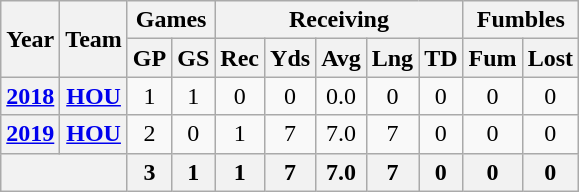<table class="wikitable" style="text-align:center;">
<tr>
<th rowspan="2">Year</th>
<th rowspan="2">Team</th>
<th colspan="2">Games</th>
<th colspan="5">Receiving</th>
<th colspan="2">Fumbles</th>
</tr>
<tr>
<th>GP</th>
<th>GS</th>
<th>Rec</th>
<th>Yds</th>
<th>Avg</th>
<th>Lng</th>
<th>TD</th>
<th>Fum</th>
<th>Lost</th>
</tr>
<tr>
<th><a href='#'>2018</a></th>
<th><a href='#'>HOU</a></th>
<td>1</td>
<td>1</td>
<td>0</td>
<td>0</td>
<td>0.0</td>
<td>0</td>
<td>0</td>
<td>0</td>
<td>0</td>
</tr>
<tr>
<th><a href='#'>2019</a></th>
<th><a href='#'>HOU</a></th>
<td>2</td>
<td>0</td>
<td>1</td>
<td>7</td>
<td>7.0</td>
<td>7</td>
<td>0</td>
<td>0</td>
<td>0</td>
</tr>
<tr>
<th colspan="2"></th>
<th>3</th>
<th>1</th>
<th>1</th>
<th>7</th>
<th>7.0</th>
<th>7</th>
<th>0</th>
<th>0</th>
<th>0</th>
</tr>
</table>
